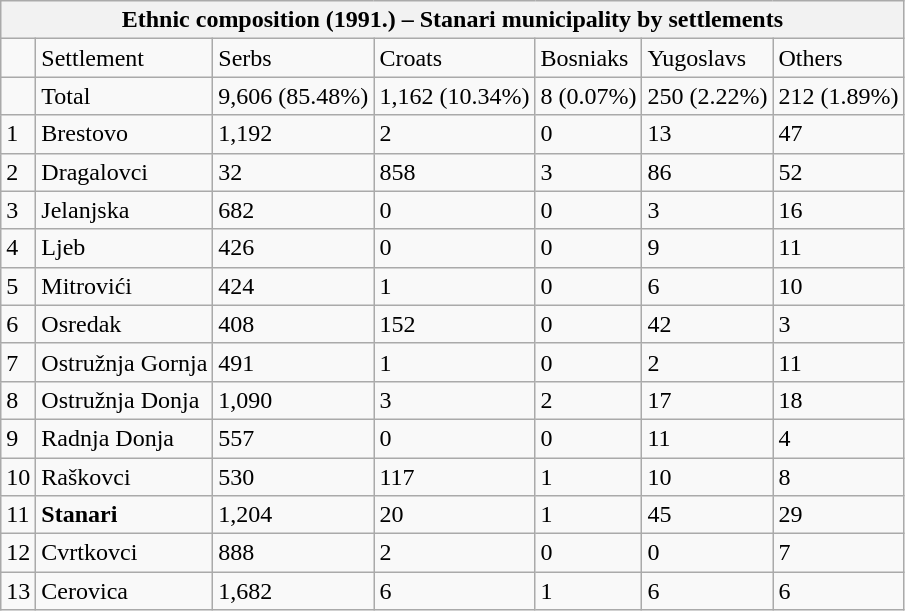<table class="wikitable">
<tr>
<th colspan="7">Ethnic composition (1991.) – Stanari municipality by settlements</th>
</tr>
<tr>
<td></td>
<td>Settlement</td>
<td>Serbs</td>
<td>Croats</td>
<td>Bosniaks</td>
<td>Yugoslavs</td>
<td>Others</td>
</tr>
<tr>
<td></td>
<td>Total</td>
<td>9,606 (85.48%)</td>
<td>1,162 (10.34%)</td>
<td>8 (0.07%)</td>
<td>250 (2.22%)</td>
<td>212 (1.89%)</td>
</tr>
<tr>
<td>1</td>
<td>Brestovo</td>
<td>1,192</td>
<td>2</td>
<td>0</td>
<td>13</td>
<td>47</td>
</tr>
<tr>
<td>2</td>
<td>Dragalovci</td>
<td>32</td>
<td>858</td>
<td>3</td>
<td>86</td>
<td>52</td>
</tr>
<tr>
<td>3</td>
<td>Jelanjska</td>
<td>682</td>
<td>0</td>
<td>0</td>
<td>3</td>
<td>16</td>
</tr>
<tr>
<td>4</td>
<td>Ljeb</td>
<td>426</td>
<td>0</td>
<td>0</td>
<td>9</td>
<td>11</td>
</tr>
<tr>
<td>5</td>
<td>Mitrovići</td>
<td>424</td>
<td>1</td>
<td>0</td>
<td>6</td>
<td>10</td>
</tr>
<tr>
<td>6</td>
<td>Osredak</td>
<td>408</td>
<td>152</td>
<td>0</td>
<td>42</td>
<td>3</td>
</tr>
<tr>
<td>7</td>
<td>Ostružnja Gornja</td>
<td>491</td>
<td>1</td>
<td>0</td>
<td>2</td>
<td>11</td>
</tr>
<tr>
<td>8</td>
<td>Ostružnja Donja</td>
<td>1,090</td>
<td>3</td>
<td>2</td>
<td>17</td>
<td>18</td>
</tr>
<tr>
<td>9</td>
<td>Radnja Donja</td>
<td>557</td>
<td>0</td>
<td>0</td>
<td>11</td>
<td>4</td>
</tr>
<tr>
<td>10</td>
<td>Raškovci</td>
<td>530</td>
<td>117</td>
<td>1</td>
<td>10</td>
<td>8</td>
</tr>
<tr>
<td>11</td>
<td><strong>Stanari</strong></td>
<td>1,204</td>
<td>20</td>
<td>1</td>
<td>45</td>
<td>29</td>
</tr>
<tr>
<td>12</td>
<td>Cvrtkovci</td>
<td>888</td>
<td>2</td>
<td>0</td>
<td>0</td>
<td>7</td>
</tr>
<tr>
<td>13</td>
<td>Cerovica</td>
<td>1,682</td>
<td>6</td>
<td>1</td>
<td>6</td>
<td>6</td>
</tr>
</table>
